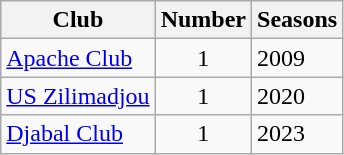<table class="wikitable sortable">
<tr>
<th>Club</th>
<th>Number</th>
<th>Seasons</th>
</tr>
<tr>
<td><a href='#'>Apache Club</a></td>
<td style="text-align:center">1</td>
<td>2009</td>
</tr>
<tr>
<td><a href='#'>US Zilimadjou</a></td>
<td style="text-align:center">1</td>
<td>2020</td>
</tr>
<tr>
<td><a href='#'>Djabal Club</a></td>
<td style="text-align:center">1</td>
<td>2023</td>
</tr>
</table>
